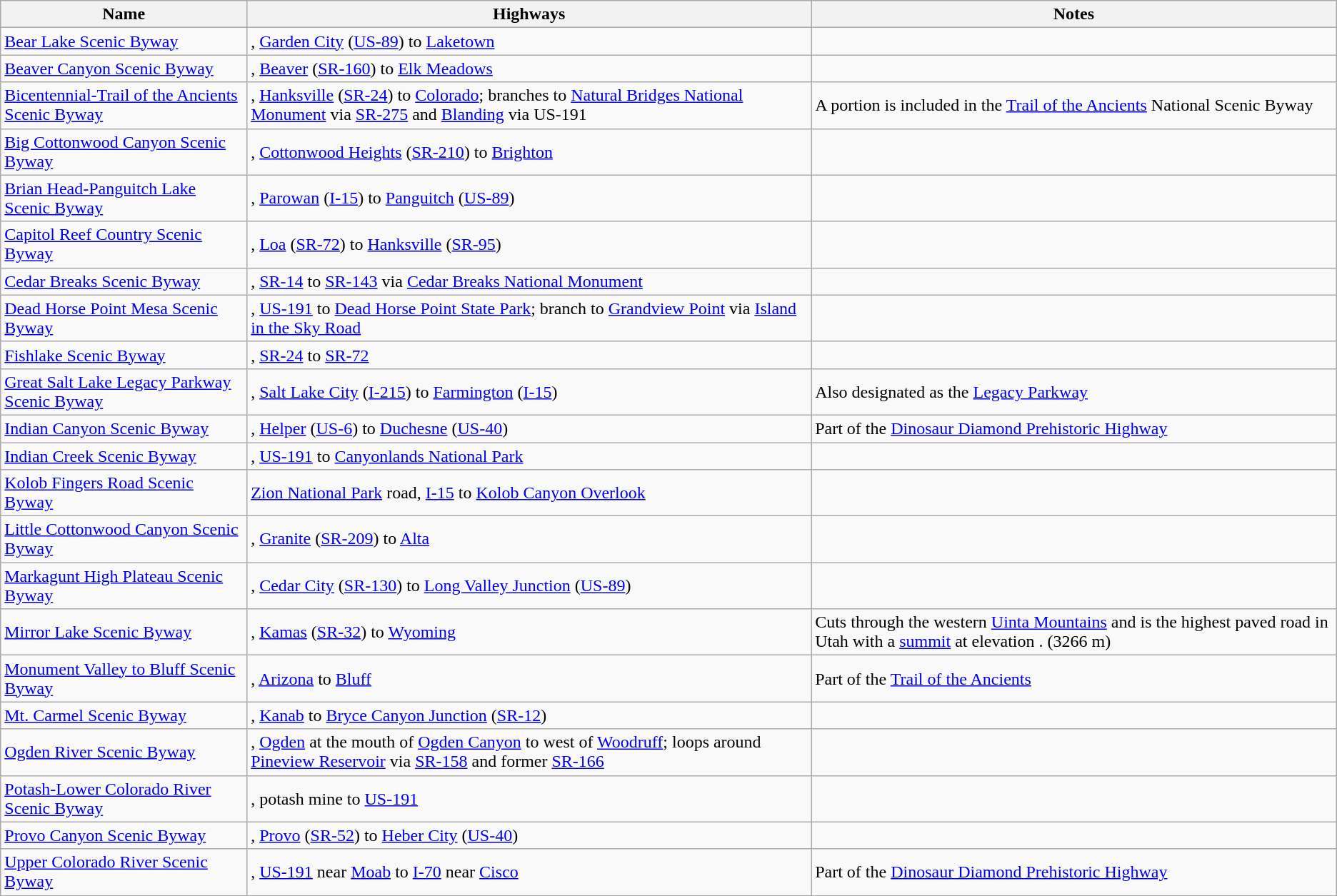<table class="wikitable sortable">
<tr>
<th>Name</th>
<th>Highways</th>
<th>Notes</th>
</tr>
<tr>
<td><a href='#'>Bear Lake Scenic Byway</a></td>
<td>, <a href='#'>Garden City</a> (<a href='#'>US-89</a>) to <a href='#'>Laketown</a></td>
<td></td>
</tr>
<tr>
<td><a href='#'>Beaver Canyon Scenic Byway</a></td>
<td>, <a href='#'>Beaver</a> (<a href='#'>SR-160</a>) to <a href='#'>Elk Meadows</a></td>
<td></td>
</tr>
<tr>
<td><a href='#'>Bicentennial-Trail of the Ancients Scenic Byway</a></td>
<td>, <a href='#'>Hanksville</a> (<a href='#'>SR-24</a>) to <a href='#'>Colorado</a>; branches to <a href='#'>Natural Bridges National Monument</a> via <a href='#'>SR-275</a> and <a href='#'>Blanding</a> via US-191</td>
<td>A portion is included in the <a href='#'>Trail of the Ancients</a> National Scenic Byway</td>
</tr>
<tr>
<td><a href='#'>Big Cottonwood Canyon Scenic Byway</a></td>
<td>, <a href='#'>Cottonwood Heights</a> (<a href='#'>SR-210</a>) to <a href='#'>Brighton</a></td>
<td></td>
</tr>
<tr>
<td><a href='#'>Brian Head-Panguitch Lake Scenic Byway</a></td>
<td>, <a href='#'>Parowan</a> (<a href='#'>I-15</a>) to <a href='#'>Panguitch</a> (<a href='#'>US-89</a>)</td>
<td></td>
</tr>
<tr>
<td><a href='#'>Capitol Reef Country Scenic Byway</a></td>
<td>, <a href='#'>Loa</a> (<a href='#'>SR-72</a>) to <a href='#'>Hanksville</a> (<a href='#'>SR-95</a>)</td>
<td></td>
</tr>
<tr>
<td><a href='#'>Cedar Breaks Scenic Byway</a></td>
<td>, <a href='#'>SR-14</a> to <a href='#'>SR-143</a> via <a href='#'>Cedar Breaks National Monument</a></td>
<td></td>
</tr>
<tr>
<td><a href='#'>Dead Horse Point Mesa Scenic Byway</a></td>
<td>, <a href='#'>US-191</a> to <a href='#'>Dead Horse Point State Park</a>; branch to <a href='#'>Grandview Point</a> via <a href='#'>Island in the Sky Road</a></td>
<td></td>
</tr>
<tr>
<td><a href='#'>Fishlake Scenic Byway</a></td>
<td>, <a href='#'>SR-24</a> to <a href='#'>SR-72</a></td>
<td></td>
</tr>
<tr>
<td><a href='#'>Great Salt Lake Legacy Parkway Scenic Byway</a></td>
<td>, <a href='#'>Salt Lake City</a> (<a href='#'>I-215</a>) to <a href='#'>Farmington</a> (<a href='#'>I-15</a>)</td>
<td>Also designated as the <a href='#'>Legacy Parkway</a></td>
</tr>
<tr>
<td><a href='#'>Indian Canyon Scenic Byway</a></td>
<td>, <a href='#'>Helper</a> (<a href='#'>US-6</a>) to <a href='#'>Duchesne</a> (<a href='#'>US-40</a>)</td>
<td>Part of the <a href='#'>Dinosaur Diamond Prehistoric Highway</a></td>
</tr>
<tr>
<td><a href='#'>Indian Creek Scenic Byway</a></td>
<td>, <a href='#'>US-191</a> to <a href='#'>Canyonlands National Park</a></td>
<td></td>
</tr>
<tr>
<td><a href='#'>Kolob Fingers Road Scenic Byway</a></td>
<td><a href='#'>Zion National Park</a> road, <a href='#'>I-15</a> to <a href='#'>Kolob Canyon Overlook</a></td>
<td></td>
</tr>
<tr>
<td><a href='#'>Little Cottonwood Canyon Scenic Byway</a></td>
<td>, <a href='#'>Granite</a> (<a href='#'>SR-209</a>) to <a href='#'>Alta</a></td>
<td></td>
</tr>
<tr>
<td><a href='#'>Markagunt High Plateau Scenic Byway</a></td>
<td>, <a href='#'>Cedar City</a> (<a href='#'>SR-130</a>) to <a href='#'>Long Valley Junction</a> (<a href='#'>US-89</a>)</td>
<td></td>
</tr>
<tr>
<td><a href='#'>Mirror Lake Scenic Byway</a></td>
<td>, <a href='#'>Kamas</a> (<a href='#'>SR-32</a>) to <a href='#'>Wyoming</a></td>
<td>Cuts through the western <a href='#'>Uinta Mountains</a> and is the highest paved road in Utah with a <a href='#'>summit</a> at elevation . (3266 m)</td>
</tr>
<tr>
<td><a href='#'>Monument Valley to Bluff Scenic Byway</a></td>
<td>, <a href='#'>Arizona</a> to <a href='#'>Bluff</a></td>
<td>Part of the <a href='#'>Trail of the Ancients</a></td>
</tr>
<tr>
<td><a href='#'>Mt. Carmel Scenic Byway</a></td>
<td>, <a href='#'>Kanab</a> to <a href='#'>Bryce Canyon Junction</a> (<a href='#'>SR-12</a>)</td>
<td></td>
</tr>
<tr>
<td><a href='#'>Ogden River Scenic Byway</a></td>
<td>, <a href='#'>Ogden</a> at the mouth of <a href='#'>Ogden Canyon</a> to west of <a href='#'>Woodruff</a>; loops around <a href='#'>Pineview Reservoir</a> via <a href='#'>SR-158</a> and former <a href='#'>SR-166</a></td>
<td></td>
</tr>
<tr>
<td><a href='#'>Potash-Lower Colorado River Scenic Byway</a></td>
<td>, potash mine to <a href='#'>US-191</a></td>
<td></td>
</tr>
<tr>
<td><a href='#'>Provo Canyon Scenic Byway</a></td>
<td>, <a href='#'>Provo</a> (<a href='#'>SR-52</a>) to <a href='#'>Heber City</a> (<a href='#'>US-40</a>)</td>
<td></td>
</tr>
<tr>
<td><a href='#'>Upper Colorado River Scenic Byway</a></td>
<td>, <a href='#'>US-191</a> near <a href='#'>Moab</a> to <a href='#'>I-70</a> near <a href='#'>Cisco</a></td>
<td>Part of the <a href='#'>Dinosaur Diamond Prehistoric Highway</a></td>
</tr>
</table>
